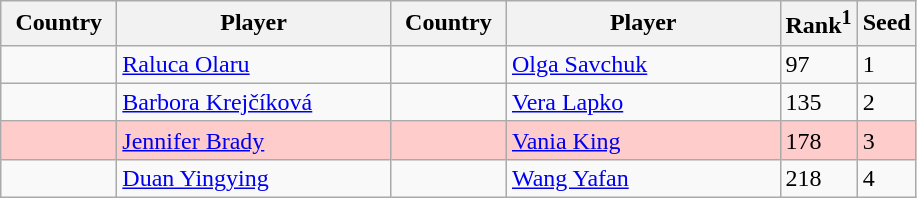<table class="sortable wikitable">
<tr>
<th width="70">Country</th>
<th width="175">Player</th>
<th width="70">Country</th>
<th width="175">Player</th>
<th>Rank<sup>1</sup></th>
<th>Seed</th>
</tr>
<tr>
<td></td>
<td><a href='#'>Raluca Olaru</a></td>
<td></td>
<td><a href='#'>Olga Savchuk</a></td>
<td>97</td>
<td>1</td>
</tr>
<tr>
<td></td>
<td><a href='#'>Barbora Krejčíková</a></td>
<td></td>
<td><a href='#'>Vera Lapko</a></td>
<td>135</td>
<td>2</td>
</tr>
<tr style="background:#fcc;">
<td></td>
<td><a href='#'>Jennifer Brady</a></td>
<td></td>
<td><a href='#'>Vania King</a></td>
<td>178</td>
<td>3</td>
</tr>
<tr>
<td></td>
<td><a href='#'>Duan Yingying</a></td>
<td></td>
<td><a href='#'>Wang Yafan</a></td>
<td>218</td>
<td>4</td>
</tr>
</table>
